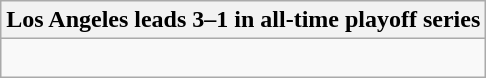<table class="wikitable collapsible collapsed">
<tr>
<th>Los Angeles leads 3–1 in all-time playoff series</th>
</tr>
<tr>
<td><br>


</td>
</tr>
</table>
